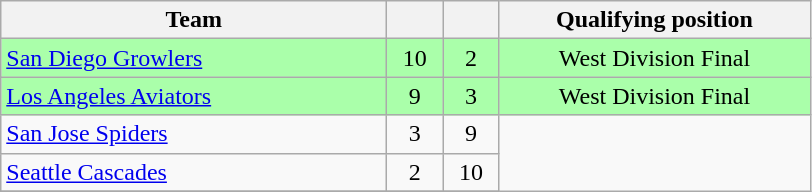<table class="wikitable" style="text-align: center;">
<tr>
<th width=250>Team</th>
<th width=30></th>
<th width=30></th>
<th width=200>Qualifying position</th>
</tr>
<tr style="background:#afa">
<td style="text-align:left;"><a href='#'>San Diego Growlers</a></td>
<td>10</td>
<td>2</td>
<td>West Division Final</td>
</tr>
<tr style="background:#afa">
<td style="text-align:left;"><a href='#'>Los Angeles Aviators</a></td>
<td>9</td>
<td>3</td>
<td>West Division Final</td>
</tr>
<tr>
<td style="text-align:left;"><a href='#'>San Jose Spiders</a></td>
<td>3</td>
<td>9</td>
</tr>
<tr>
<td style="text-align:left;"><a href='#'>Seattle Cascades</a></td>
<td>2</td>
<td>10</td>
</tr>
<tr>
</tr>
</table>
